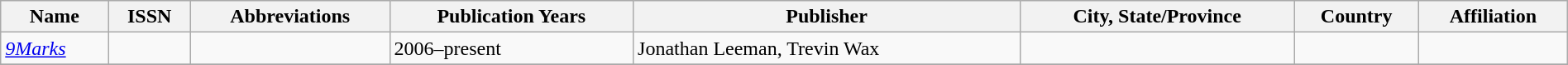<table class="wikitable sortable" style="width: 100%;">
<tr>
<th>Name</th>
<th>ISSN</th>
<th>Abbreviations</th>
<th>Publication Years</th>
<th>Publisher</th>
<th>City, State/Province</th>
<th>Country</th>
<th>Affiliation</th>
</tr>
<tr>
<td><em><a href='#'>9Marks</a></em></td>
<td></td>
<td></td>
<td>2006–present</td>
<td>Jonathan Leeman, Trevin Wax</td>
<td></td>
<td></td>
<td></td>
</tr>
<tr>
</tr>
</table>
